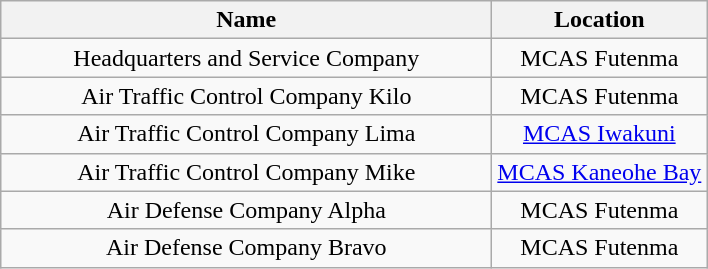<table class="wikitable" style="text-align: center;">
<tr>
<th style="width:20em">Name</th>
<th>Location</th>
</tr>
<tr>
<td align="center">Headquarters and Service Company</td>
<td>MCAS Futenma</td>
</tr>
<tr>
<td align="center">Air Traffic Control Company Kilo</td>
<td>MCAS Futenma</td>
</tr>
<tr>
<td align="center">Air Traffic Control Company Lima</td>
<td><a href='#'>MCAS Iwakuni</a></td>
</tr>
<tr>
<td align="center">Air Traffic Control Company Mike</td>
<td><a href='#'>MCAS Kaneohe Bay</a></td>
</tr>
<tr>
<td align="center">Air Defense Company Alpha</td>
<td>MCAS Futenma</td>
</tr>
<tr>
<td align="center">Air Defense Company Bravo</td>
<td>MCAS Futenma</td>
</tr>
</table>
